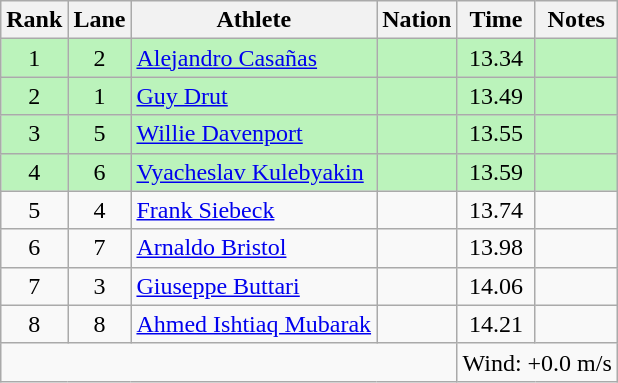<table class="wikitable sortable" style="text-align:center">
<tr>
<th>Rank</th>
<th>Lane</th>
<th>Athlete</th>
<th>Nation</th>
<th>Time</th>
<th>Notes</th>
</tr>
<tr style="background:#bbf3bb;">
<td>1</td>
<td>2</td>
<td align=left><a href='#'>Alejandro Casañas</a></td>
<td align=left></td>
<td>13.34</td>
<td></td>
</tr>
<tr style="background:#bbf3bb;">
<td>2</td>
<td>1</td>
<td align=left><a href='#'>Guy Drut</a></td>
<td align=left></td>
<td>13.49</td>
<td></td>
</tr>
<tr style="background:#bbf3bb;">
<td>3</td>
<td>5</td>
<td align=left><a href='#'>Willie Davenport</a></td>
<td align=left></td>
<td>13.55</td>
<td></td>
</tr>
<tr style="background:#bbf3bb;">
<td>4</td>
<td>6</td>
<td align=left><a href='#'>Vyacheslav Kulebyakin</a></td>
<td align=left></td>
<td>13.59</td>
<td></td>
</tr>
<tr>
<td>5</td>
<td>4</td>
<td align=left><a href='#'>Frank Siebeck</a></td>
<td align=left></td>
<td>13.74</td>
<td></td>
</tr>
<tr>
<td>6</td>
<td>7</td>
<td align=left><a href='#'>Arnaldo Bristol</a></td>
<td align=left></td>
<td>13.98</td>
<td></td>
</tr>
<tr>
<td>7</td>
<td>3</td>
<td align=left><a href='#'>Giuseppe Buttari</a></td>
<td align=left></td>
<td>14.06</td>
<td></td>
</tr>
<tr>
<td>8</td>
<td>8</td>
<td align=left><a href='#'>Ahmed Ishtiaq Mubarak</a></td>
<td align=left></td>
<td>14.21</td>
<td></td>
</tr>
<tr class="sortbottom">
<td colspan=4></td>
<td colspan="2" style="text-align:left;">Wind: +0.0 m/s</td>
</tr>
</table>
